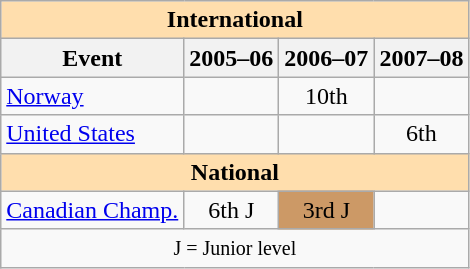<table class="wikitable" style="text-align:center">
<tr>
<th style="background-color: #ffdead; " colspan=4 align=center>International</th>
</tr>
<tr>
<th>Event</th>
<th>2005–06</th>
<th>2006–07</th>
<th>2007–08</th>
</tr>
<tr>
<td align=left> <a href='#'>Norway</a></td>
<td></td>
<td>10th</td>
<td></td>
</tr>
<tr>
<td align=left> <a href='#'>United States</a></td>
<td></td>
<td></td>
<td>6th</td>
</tr>
<tr>
<th style="background-color: #ffdead; " colspan=4 align=center>National</th>
</tr>
<tr>
<td align=left><a href='#'>Canadian Champ.</a></td>
<td>6th J</td>
<td bgcolor=cc9966>3rd J</td>
<td></td>
</tr>
<tr>
<td colspan=4 align=center><small> J = Junior level </small></td>
</tr>
</table>
